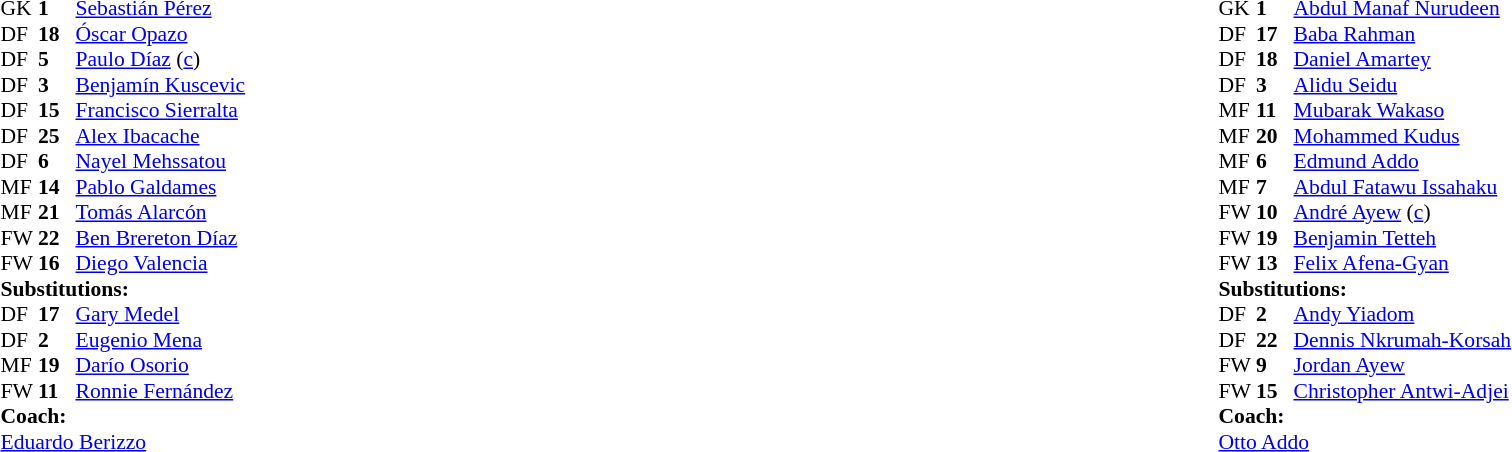<table width="100%">
<tr>
<td valign="top" width="40%"><br><table style="font-size:90%" cellspacing="0" cellpadding="0">
<tr>
<th width="25"></th>
<th width="25"></th>
</tr>
<tr>
<td>GK</td>
<td><strong>1</strong></td>
<td><a href='#'>Sebastián Pérez</a></td>
<td></td>
<td></td>
</tr>
<tr>
<td>DF</td>
<td><strong>18</strong></td>
<td><a href='#'>Óscar Opazo</a></td>
<td></td>
<td></td>
</tr>
<tr>
<td>DF</td>
<td><strong>5</strong></td>
<td><a href='#'>Paulo Díaz</a> (<a href='#'>c</a>)</td>
<td></td>
<td></td>
</tr>
<tr>
<td>DF</td>
<td><strong>3</strong></td>
<td><a href='#'>Benjamín Kuscevic</a></td>
<td></td>
<td></td>
</tr>
<tr>
<td>DF</td>
<td><strong>15</strong></td>
<td><a href='#'>Francisco Sierralta</a></td>
<td></td>
<td></td>
</tr>
<tr>
<td>DF</td>
<td><strong>25</strong></td>
<td><a href='#'>Alex Ibacache</a></td>
<td></td>
<td></td>
</tr>
<tr>
<td>DF</td>
<td><strong>6</strong></td>
<td><a href='#'>Nayel Mehssatou</a></td>
<td></td>
<td></td>
</tr>
<tr>
<td>MF</td>
<td><strong>14</strong></td>
<td><a href='#'>Pablo Galdames</a></td>
<td></td>
<td></td>
</tr>
<tr>
<td>MF</td>
<td><strong>21</strong></td>
<td><a href='#'>Tomás Alarcón</a></td>
<td></td>
<td></td>
</tr>
<tr>
<td>FW</td>
<td><strong>22</strong></td>
<td><a href='#'>Ben Brereton Díaz</a></td>
<td></td>
<td></td>
</tr>
<tr>
<td>FW</td>
<td><strong>16</strong></td>
<td><a href='#'>Diego Valencia</a></td>
<td></td>
<td></td>
</tr>
<tr>
<td colspan="3"><strong>Substitutions:</strong></td>
</tr>
<tr>
<td>DF</td>
<td><strong>17</strong></td>
<td><a href='#'>Gary Medel</a></td>
<td></td>
<td></td>
</tr>
<tr>
<td>DF</td>
<td><strong>2</strong></td>
<td><a href='#'>Eugenio Mena</a></td>
<td></td>
<td></td>
</tr>
<tr>
<td>MF</td>
<td><strong>19</strong></td>
<td><a href='#'>Darío Osorio</a></td>
<td></td>
<td></td>
</tr>
<tr>
<td>FW</td>
<td><strong>11</strong></td>
<td><a href='#'>Ronnie Fernández</a></td>
<td></td>
<td></td>
</tr>
<tr>
<td colspan="3"><strong>Coach:</strong></td>
</tr>
<tr>
<td colspan="3"> <a href='#'>Eduardo Berizzo</a></td>
</tr>
</table>
</td>
<td valign="top" width="50%"><br><table style="font-size:90%; margin:auto" cellspacing="0" cellpadding="0">
<tr>
<th width=25></th>
<th width=25></th>
</tr>
<tr>
<td>GK</td>
<td><strong>1</strong></td>
<td><a href='#'>Abdul Manaf Nurudeen</a></td>
<td></td>
<td></td>
</tr>
<tr>
<td>DF</td>
<td><strong>17</strong></td>
<td><a href='#'>Baba Rahman</a></td>
<td></td>
<td></td>
</tr>
<tr>
<td>DF</td>
<td><strong>18</strong></td>
<td><a href='#'>Daniel Amartey</a></td>
<td></td>
<td></td>
</tr>
<tr>
<td>DF</td>
<td><strong>3</strong></td>
<td><a href='#'>Alidu Seidu</a></td>
<td></td>
<td></td>
</tr>
<tr>
<td>MF</td>
<td><strong>11</strong></td>
<td><a href='#'>Mubarak Wakaso</a></td>
<td></td>
<td></td>
</tr>
<tr>
<td>MF</td>
<td><strong>20</strong></td>
<td><a href='#'>Mohammed Kudus</a></td>
<td></td>
<td></td>
</tr>
<tr>
<td>MF</td>
<td><strong>6</strong></td>
<td><a href='#'>Edmund Addo</a></td>
<td></td>
<td></td>
</tr>
<tr>
<td>MF</td>
<td><strong>7</strong></td>
<td><a href='#'>Abdul Fatawu Issahaku</a></td>
<td></td>
<td></td>
</tr>
<tr>
<td>FW</td>
<td><strong>10</strong></td>
<td><a href='#'>André Ayew</a> (<a href='#'>c</a>)</td>
<td></td>
<td></td>
</tr>
<tr>
<td>FW</td>
<td><strong>19</strong></td>
<td><a href='#'>Benjamin Tetteh</a></td>
<td></td>
<td></td>
</tr>
<tr>
<td>FW</td>
<td><strong>13</strong></td>
<td><a href='#'>Felix Afena-Gyan</a></td>
<td></td>
<td></td>
</tr>
<tr>
<td colspan="3"><strong>Substitutions:</strong></td>
</tr>
<tr>
<td>DF</td>
<td><strong>2</strong></td>
<td><a href='#'>Andy Yiadom</a></td>
<td></td>
<td> </td>
</tr>
<tr>
<td>DF</td>
<td><strong>22</strong></td>
<td><a href='#'>Dennis Nkrumah-Korsah</a></td>
<td></td>
<td></td>
</tr>
<tr>
<td>FW</td>
<td><strong>9</strong></td>
<td><a href='#'>Jordan Ayew</a></td>
<td></td>
<td></td>
</tr>
<tr>
<td>FW</td>
<td><strong>15</strong></td>
<td><a href='#'>Christopher Antwi-Adjei</a></td>
<td></td>
<td></td>
</tr>
<tr>
<td colspan="3"><strong>Coach:</strong></td>
</tr>
<tr>
<td colspan="3"><a href='#'>Otto Addo</a></td>
</tr>
</table>
</td>
</tr>
</table>
